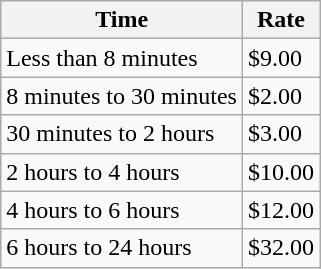<table class="wikitable">
<tr>
<th>Time</th>
<th>Rate</th>
</tr>
<tr>
<td>Less than 8 minutes</td>
<td>$9.00</td>
</tr>
<tr>
<td>8 minutes to 30 minutes</td>
<td>$2.00</td>
</tr>
<tr>
<td>30 minutes to 2 hours</td>
<td>$3.00</td>
</tr>
<tr>
<td>2 hours to 4 hours</td>
<td>$10.00</td>
</tr>
<tr>
<td>4 hours to 6 hours</td>
<td>$12.00</td>
</tr>
<tr>
<td>6 hours to 24 hours</td>
<td>$32.00</td>
</tr>
</table>
